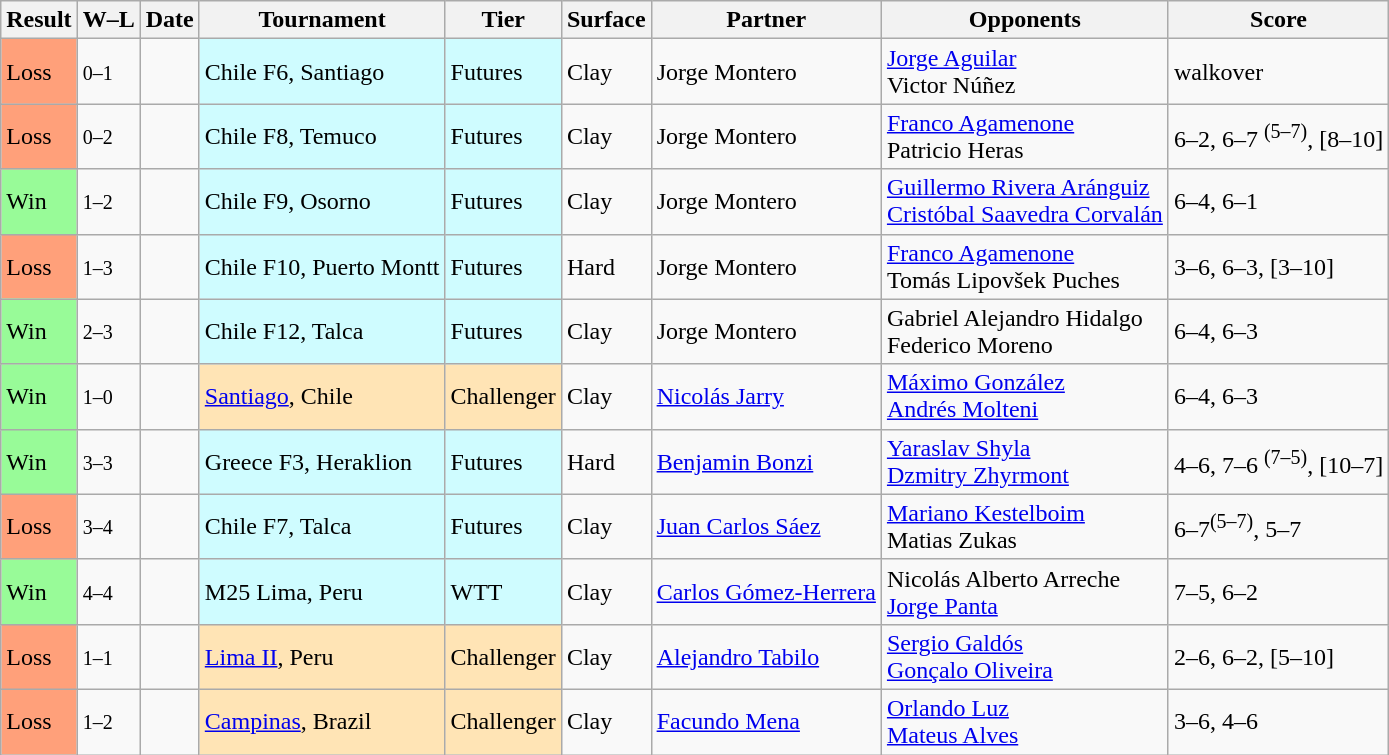<table class="sortable wikitable nowrap">
<tr>
<th>Result</th>
<th class="unsortable">W–L</th>
<th>Date</th>
<th>Tournament</th>
<th>Tier</th>
<th>Surface</th>
<th>Partner</th>
<th>Opponents</th>
<th>Score</th>
</tr>
<tr>
<td style="background:#ffa07a;">Loss</td>
<td><small>0–1</small></td>
<td></td>
<td style="background:#cffcff;">Chile F6, Santiago</td>
<td style="background:#cffcff;">Futures</td>
<td>Clay</td>
<td> Jorge Montero</td>
<td> <a href='#'>Jorge Aguilar</a> <br>  Victor Núñez</td>
<td>walkover</td>
</tr>
<tr>
<td style="background:#ffa07a;">Loss</td>
<td><small>0–2</small></td>
<td></td>
<td style="background:#cffcff;">Chile F8, Temuco</td>
<td style="background:#cffcff;">Futures</td>
<td>Clay</td>
<td> Jorge Montero</td>
<td> <a href='#'>Franco Agamenone</a> <br>  Patricio Heras</td>
<td>6–2, 6–7 <sup>(5–7)</sup>, [8–10]</td>
</tr>
<tr>
<td style="background:#98FB98">Win</td>
<td><small>1–2</small></td>
<td></td>
<td style="background:#cffcff;">Chile F9, Osorno</td>
<td style="background:#cffcff;">Futures</td>
<td>Clay</td>
<td> Jorge Montero</td>
<td> <a href='#'>Guillermo Rivera Aránguiz</a> <br>  <a href='#'>Cristóbal Saavedra Corvalán</a></td>
<td>6–4, 6–1</td>
</tr>
<tr>
<td style="background:#ffa07a;">Loss</td>
<td><small>1–3</small></td>
<td></td>
<td style="background:#cffcff;">Chile F10, Puerto Montt</td>
<td style="background:#cffcff;">Futures</td>
<td>Hard</td>
<td> Jorge Montero</td>
<td> <a href='#'>Franco Agamenone</a> <br>  Tomás Lipovšek Puches</td>
<td>3–6, 6–3, [3–10]</td>
</tr>
<tr>
<td style="background:#98FB98">Win</td>
<td><small>2–3</small></td>
<td></td>
<td style="background:#cffcff;">Chile F12, Talca</td>
<td style="background:#cffcff;">Futures</td>
<td>Clay</td>
<td> Jorge Montero</td>
<td> Gabriel Alejandro Hidalgo <br>  Federico Moreno</td>
<td>6–4, 6–3</td>
</tr>
<tr>
<td style="background:#98FB98">Win</td>
<td><small>1–0</small></td>
<td><a href='#'></a></td>
<td style="background:moccasin;"><a href='#'>Santiago</a>, Chile</td>
<td style="background:moccasin;">Challenger</td>
<td>Clay</td>
<td> <a href='#'>Nicolás Jarry</a></td>
<td> <a href='#'>Máximo González</a> <br>  <a href='#'>Andrés Molteni</a></td>
<td>6–4, 6–3</td>
</tr>
<tr>
<td style="background:#98FB98">Win</td>
<td><small>3–3</small></td>
<td></td>
<td style="background:#cffcff;">Greece F3, Heraklion</td>
<td style="background:#cffcff;">Futures</td>
<td>Hard</td>
<td> <a href='#'>Benjamin Bonzi</a></td>
<td> <a href='#'>Yaraslav Shyla</a> <br>  <a href='#'>Dzmitry Zhyrmont</a></td>
<td>4–6, 7–6 <sup> (7–5)</sup>, [10–7]</td>
</tr>
<tr>
<td style="background:#ffa07a;">Loss</td>
<td><small>3–4</small></td>
<td></td>
<td style="background:#cffcff;">Chile F7, Talca</td>
<td style="background:#cffcff;">Futures</td>
<td>Clay</td>
<td> <a href='#'>Juan Carlos Sáez</a></td>
<td> <a href='#'>Mariano Kestelboim</a> <br>  Matias Zukas</td>
<td>6–7<sup>(5–7)</sup>, 5–7</td>
</tr>
<tr>
<td style="background:#98FB98">Win</td>
<td><small>4–4</small></td>
<td></td>
<td style="background:#cffcff;">M25 Lima, Peru</td>
<td style="background:#cffcff;">WTT</td>
<td>Clay</td>
<td> <a href='#'>Carlos Gómez-Herrera</a></td>
<td> Nicolás Alberto Arreche <br>  <a href='#'>Jorge Panta</a></td>
<td>7–5, 6–2</td>
</tr>
<tr>
<td style="background:#ffa07a;">Loss</td>
<td><small>1–1</small></td>
<td><a href='#'></a></td>
<td style="background:moccasin;"><a href='#'>Lima II</a>, Peru</td>
<td style="background:moccasin;">Challenger</td>
<td>Clay</td>
<td> <a href='#'>Alejandro Tabilo</a></td>
<td> <a href='#'>Sergio Galdós</a> <br>  <a href='#'>Gonçalo Oliveira</a></td>
<td>2–6, 6–2, [5–10]</td>
</tr>
<tr>
<td style="background:#ffa07a;">Loss</td>
<td><small>1–2</small></td>
<td><a href='#'></a></td>
<td style="background:moccasin;"><a href='#'>Campinas</a>, Brazil</td>
<td style="background:moccasin;">Challenger</td>
<td>Clay</td>
<td> <a href='#'>Facundo Mena</a></td>
<td> <a href='#'>Orlando Luz</a> <br>  <a href='#'>Mateus Alves</a></td>
<td>3–6, 4–6</td>
</tr>
</table>
